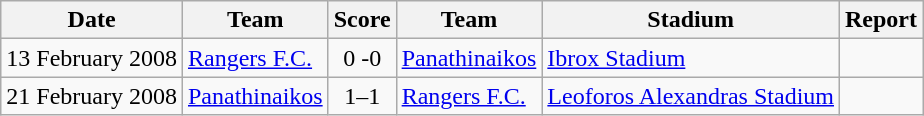<table class="wikitable">
<tr>
<th>Date</th>
<th>Team</th>
<th>Score</th>
<th>Team</th>
<th>Stadium</th>
<th>Report</th>
</tr>
<tr>
<td>13 February 2008</td>
<td> <a href='#'>Rangers F.C.</a></td>
<td align="center">0 -0</td>
<td> <a href='#'>Panathinaikos</a></td>
<td><a href='#'>Ibrox Stadium</a></td>
<td></td>
</tr>
<tr>
<td>21 February 2008</td>
<td> <a href='#'>Panathinaikos</a></td>
<td align="center">1–1</td>
<td> <a href='#'>Rangers F.C.</a></td>
<td><a href='#'>Leoforos Alexandras Stadium</a></td>
<td></td>
</tr>
</table>
